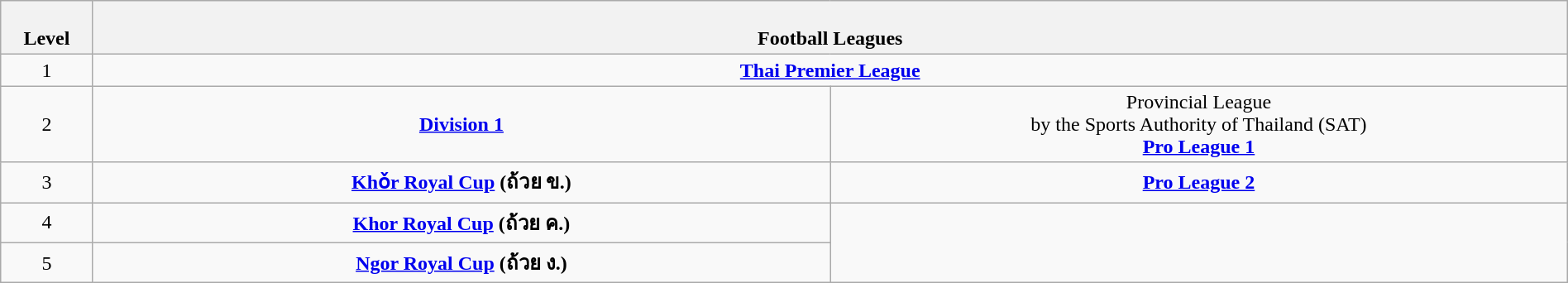<table class="wikitable" style="text-align: center;" width="100%">
<tr>
<th colspan="1" width="4%"><br>Level</th>
<th colspan="2" width="96%"><br>Football Leagues</th>
</tr>
<tr>
<td>1</td>
<td colspan="2"><strong><a href='#'>Thai Premier League</a> </strong></td>
</tr>
<tr>
<td>2</td>
<td colspan="1" width="32%"><strong><a href='#'>Division 1</a> </strong></td>
<td colspan="1" width="32%">Provincial League <br>by the Sports Authority of Thailand (SAT)<br><strong><a href='#'>Pro League 1</a> </strong></td>
</tr>
<tr>
<td>3</td>
<td colspan="1" width="32%"><strong><a href='#'>Khǒr Royal Cup</a> (ถ้วย ข.) </strong></td>
<td colspan="1" width="32%"><strong><a href='#'>Pro League 2</a> </strong></td>
</tr>
<tr>
<td>4</td>
<td colspan="1" width="32%"><strong><a href='#'>Khor Royal Cup</a> (ถ้วย ค.) </strong></td>
</tr>
<tr>
<td>5</td>
<td colspan="1" width="32%"><strong><a href='#'>Ngor Royal Cup</a> (ถ้วย ง.)</strong></td>
</tr>
</table>
